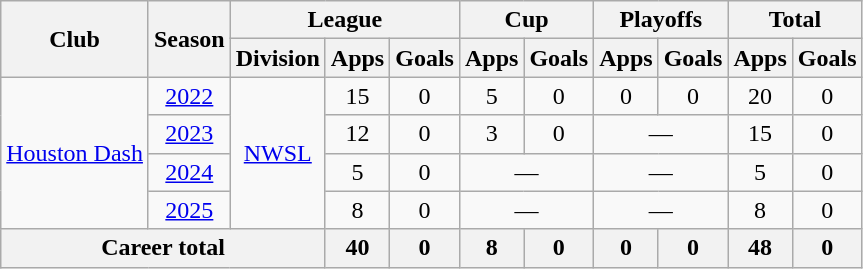<table class="wikitable" style="text-align: center;">
<tr>
<th rowspan="2">Club</th>
<th rowspan="2">Season</th>
<th colspan="3">League</th>
<th colspan="2">Cup</th>
<th colspan="2">Playoffs</th>
<th colspan="2">Total</th>
</tr>
<tr>
<th>Division</th>
<th>Apps</th>
<th>Goals</th>
<th>Apps</th>
<th>Goals</th>
<th>Apps</th>
<th>Goals</th>
<th>Apps</th>
<th>Goals</th>
</tr>
<tr>
<td rowspan="4"><a href='#'>Houston Dash</a></td>
<td><a href='#'>2022</a></td>
<td rowspan="4"><a href='#'>NWSL</a></td>
<td>15</td>
<td>0</td>
<td>5</td>
<td>0</td>
<td>0</td>
<td>0</td>
<td>20</td>
<td>0</td>
</tr>
<tr>
<td><a href='#'>2023</a></td>
<td>12</td>
<td>0</td>
<td>3</td>
<td>0</td>
<td colspan="2">—</td>
<td>15</td>
<td>0</td>
</tr>
<tr>
<td><a href='#'>2024</a></td>
<td>5</td>
<td>0</td>
<td colspan="2">—</td>
<td colspan="2">—</td>
<td>5</td>
<td>0</td>
</tr>
<tr>
<td><a href='#'>2025</a></td>
<td>8</td>
<td>0</td>
<td colspan="2">—</td>
<td colspan="2">—</td>
<td>8</td>
<td>0</td>
</tr>
<tr>
<th colspan="3">Career total</th>
<th>40</th>
<th>0</th>
<th>8</th>
<th>0</th>
<th>0</th>
<th>0</th>
<th>48</th>
<th>0</th>
</tr>
</table>
